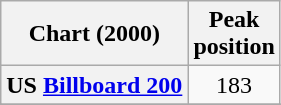<table class="wikitable sortable plainrowheaders" style="text-align:center">
<tr>
<th scope="col">Chart (2000)</th>
<th scope="col">Peak<br> position</th>
</tr>
<tr>
<th scope="row">US <a href='#'>Billboard 200</a></th>
<td>183</td>
</tr>
<tr>
</tr>
<tr>
</tr>
<tr>
</tr>
</table>
